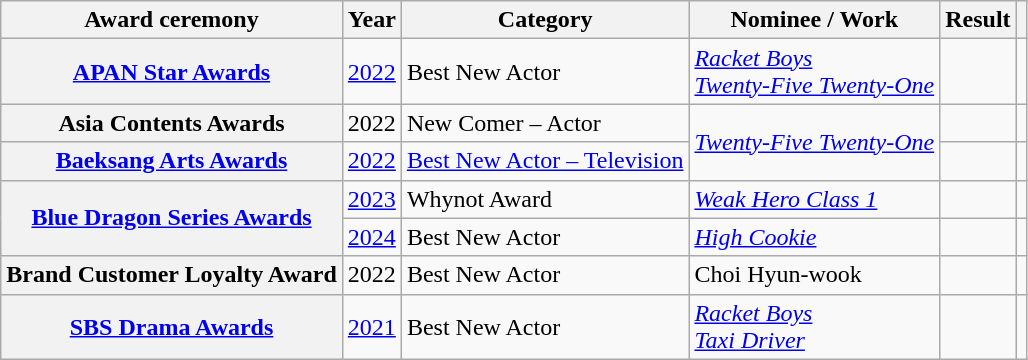<table class="wikitable plainrowheaders sortable">
<tr>
<th scope="col">Award ceremony</th>
<th scope="col">Year</th>
<th scope="col">Category</th>
<th scope="col">Nominee / Work</th>
<th scope="col">Result</th>
<th scope="col" class="unsortable"></th>
</tr>
<tr>
<th scope="row"><a href='#'>APAN Star Awards</a></th>
<td style="text-align:center"><a href='#'>2022</a></td>
<td>Best New Actor</td>
<td><em><a href='#'>Racket Boys</a></em> <br> <em><a href='#'>Twenty-Five Twenty-One</a></em></td>
<td></td>
<td style="text-align:center"></td>
</tr>
<tr>
<th scope="row">Asia Contents Awards</th>
<td style="text-align:center">2022</td>
<td>New Comer – Actor</td>
<td rowspan="2"><em><a href='#'>Twenty-Five Twenty-One</a></em></td>
<td></td>
<td style="text-align:center"></td>
</tr>
<tr>
<th scope="row"><a href='#'>Baeksang Arts Awards</a></th>
<td style="text-align:center"><a href='#'>2022</a></td>
<td><a href='#'>Best New Actor – Television</a></td>
<td></td>
<td style="text-align:center"></td>
</tr>
<tr>
<th scope="row" rowspan="2"><a href='#'>Blue Dragon Series Awards</a></th>
<td style="text-align:center"><a href='#'>2023</a></td>
<td>Whynot Award</td>
<td><em><a href='#'>Weak Hero Class 1</a></em></td>
<td></td>
<td style="text-align:center"></td>
</tr>
<tr>
<td style="text-align:center"><a href='#'>2024</a></td>
<td>Best New Actor</td>
<td><em><a href='#'>High Cookie</a></em></td>
<td></td>
<td style="text-align:center"></td>
</tr>
<tr>
<th scope="row">Brand Customer Loyalty Award</th>
<td style="text-align:center">2022</td>
<td>Best New Actor</td>
<td>Choi Hyun-wook</td>
<td></td>
<td style="text-align:center"></td>
</tr>
<tr>
<th scope="row"><a href='#'>SBS Drama Awards</a></th>
<td style="text-align:center"><a href='#'>2021</a></td>
<td>Best New Actor</td>
<td><em><a href='#'>Racket Boys</a></em> <br><em><a href='#'>Taxi Driver</a></em></td>
<td></td>
<td style="text-align:center"></td>
</tr>
</table>
